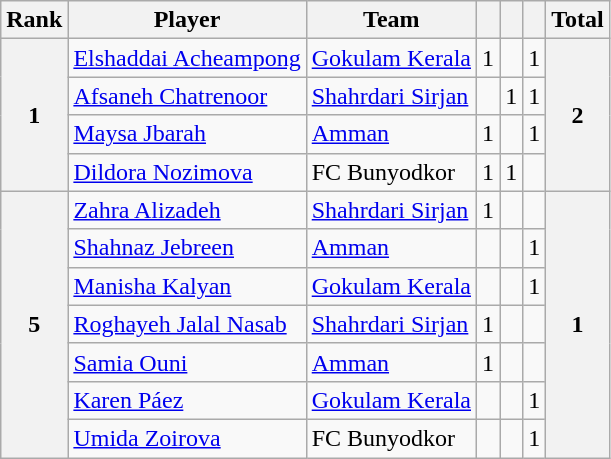<table class="wikitable" style="text-align:center">
<tr>
<th>Rank</th>
<th>Player</th>
<th>Team</th>
<th></th>
<th></th>
<th></th>
<th>Total</th>
</tr>
<tr>
<th rowspan=4>1</th>
<td align=left> <a href='#'>Elshaddai Acheampong</a></td>
<td align=left> <a href='#'>Gokulam Kerala</a></td>
<td>1</td>
<td></td>
<td>1</td>
<th rowspan=4>2</th>
</tr>
<tr>
<td align=left> <a href='#'>Afsaneh Chatrenoor</a></td>
<td align=left> <a href='#'>Shahrdari Sirjan</a></td>
<td></td>
<td>1</td>
<td>1</td>
</tr>
<tr>
<td align=left> <a href='#'>Maysa Jbarah</a></td>
<td align=left> <a href='#'>Amman</a></td>
<td>1</td>
<td></td>
<td>1</td>
</tr>
<tr>
<td align=left> <a href='#'>Dildora Nozimova</a></td>
<td align=left> FC Bunyodkor</td>
<td>1</td>
<td>1</td>
<td></td>
</tr>
<tr>
<th rowspan=7>5</th>
<td align=left> <a href='#'>Zahra Alizadeh</a></td>
<td align=left> <a href='#'>Shahrdari Sirjan</a></td>
<td>1</td>
<td></td>
<td></td>
<th rowspan=7>1</th>
</tr>
<tr>
<td align=left> <a href='#'>Shahnaz Jebreen</a></td>
<td align=left> <a href='#'>Amman</a></td>
<td></td>
<td></td>
<td>1</td>
</tr>
<tr>
<td align=left> <a href='#'>Manisha Kalyan</a></td>
<td align=left> <a href='#'>Gokulam Kerala</a></td>
<td></td>
<td></td>
<td>1</td>
</tr>
<tr>
<td align=left> <a href='#'>Roghayeh Jalal Nasab</a></td>
<td align=left> <a href='#'>Shahrdari Sirjan</a></td>
<td>1</td>
<td></td>
<td></td>
</tr>
<tr>
<td align=left> <a href='#'>Samia Ouni</a></td>
<td align=left> <a href='#'>Amman</a></td>
<td>1</td>
<td></td>
<td></td>
</tr>
<tr>
<td align=left> <a href='#'>Karen Páez</a></td>
<td align=left> <a href='#'>Gokulam Kerala</a></td>
<td></td>
<td></td>
<td>1</td>
</tr>
<tr>
<td align=left> <a href='#'>Umida Zoirova</a></td>
<td align=left> FC Bunyodkor</td>
<td></td>
<td></td>
<td>1</td>
</tr>
</table>
